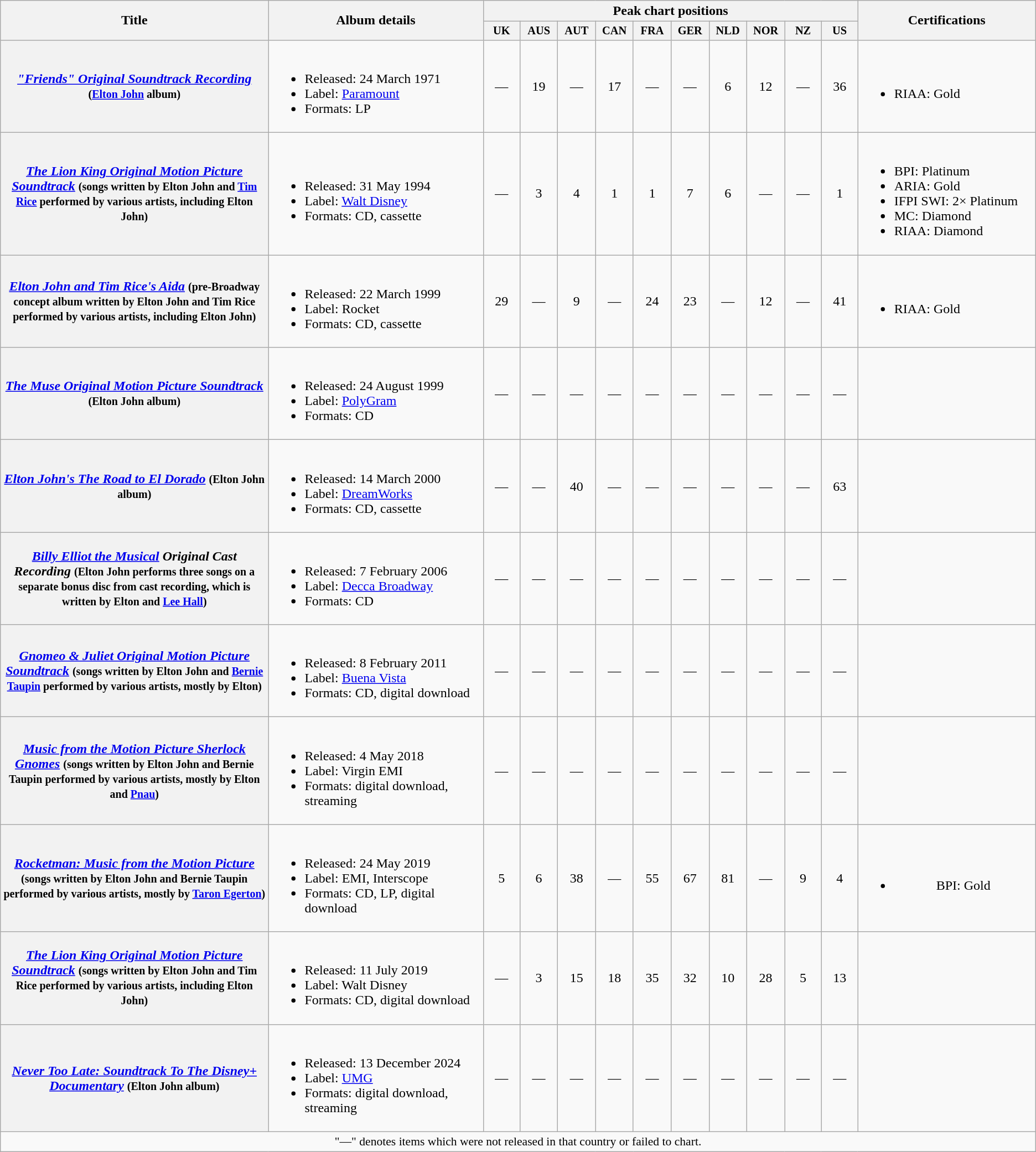<table class="wikitable plainrowheaders" style="text-align:center;">
<tr>
<th scope="col" rowspan="2" style="width:22em;">Title</th>
<th scope="col" rowspan="2" style="width:17em;">Album details</th>
<th scope="col" colspan="10">Peak chart positions</th>
<th scope="col" rowspan="2" style="width:14em;">Certifications</th>
</tr>
<tr>
<th scope="col" style="width:3em;font-size:85%">UK<br></th>
<th scope="col" style="width:3em;font-size:85%">AUS<br></th>
<th scope="col" style="width:3em;font-size:85%">AUT<br></th>
<th scope="col" style="width:3em;font-size:85%">CAN<br></th>
<th scope="col" style="width:3em;font-size:85%">FRA<br></th>
<th scope="col" style="width:3em;font-size:85%">GER<br></th>
<th scope="col" style="width:3em;font-size:85%">NLD<br></th>
<th scope="col" style="width:3em;font-size:85%">NOR<br></th>
<th scope="col" style="width:3em;font-size:85%">NZ<br></th>
<th scope="col" style="width:3em;font-size:85%">US<br></th>
</tr>
<tr>
<th scope="row"><em><a href='#'>"Friends" Original Soundtrack Recording</a></em> <small>(<a href='#'>Elton John</a> album)</small></th>
<td align="left"><br><ul><li>Released: 24 March 1971</li><li>Label: <a href='#'>Paramount</a></li><li>Formats: LP</li></ul></td>
<td>—</td>
<td>19</td>
<td>—</td>
<td>17</td>
<td>—</td>
<td>—</td>
<td>6</td>
<td>12</td>
<td>—</td>
<td>36</td>
<td align="left"><br><ul><li>RIAA: Gold</li></ul></td>
</tr>
<tr>
<th scope="row"><em><a href='#'>The Lion King Original Motion Picture Soundtrack</a></em> <small>(songs written by Elton John and <a href='#'>Tim Rice</a> performed by various artists, including Elton John)</small></th>
<td align="left"><br><ul><li>Released: 31 May 1994</li><li>Label: <a href='#'>Walt Disney</a></li><li>Formats: CD, cassette</li></ul></td>
<td>—</td>
<td>3</td>
<td>4</td>
<td>1</td>
<td>1</td>
<td>7</td>
<td>6</td>
<td>—</td>
<td>—</td>
<td>1</td>
<td align="left"><br><ul><li>BPI: Platinum</li><li>ARIA: Gold</li><li>IFPI SWI: 2× Platinum</li><li>MC: Diamond</li><li>RIAA: Diamond</li></ul></td>
</tr>
<tr>
<th scope="row"><em><a href='#'>Elton John and Tim Rice's Aida</a></em> <small>(pre-Broadway concept album written by Elton John and Tim Rice performed by various artists, including Elton John)</small></th>
<td align="left"><br><ul><li>Released: 22 March 1999</li><li>Label: Rocket</li><li>Formats: CD, cassette</li></ul></td>
<td>29</td>
<td>—</td>
<td>9</td>
<td>—</td>
<td>24</td>
<td>23</td>
<td>—</td>
<td>12</td>
<td>—</td>
<td>41</td>
<td align="left"><br><ul><li>RIAA: Gold</li></ul></td>
</tr>
<tr>
<th scope="row"><em><a href='#'>The Muse Original Motion Picture Soundtrack</a></em> <small>(Elton John album)</small></th>
<td align="left"><br><ul><li>Released: 24 August 1999</li><li>Label: <a href='#'>PolyGram</a></li><li>Formats: CD</li></ul></td>
<td>—</td>
<td>—</td>
<td>—</td>
<td>—</td>
<td>—</td>
<td>—</td>
<td>—</td>
<td>—</td>
<td>—</td>
<td>—</td>
<td></td>
</tr>
<tr>
<th scope="row"><em><a href='#'>Elton John's The Road to El Dorado</a></em> <small>(Elton John album)</small></th>
<td align="left"><br><ul><li>Released: 14 March 2000</li><li>Label: <a href='#'>DreamWorks</a></li><li>Formats: CD, cassette</li></ul></td>
<td>—</td>
<td>—</td>
<td>40</td>
<td>—</td>
<td>—</td>
<td>—</td>
<td>—</td>
<td>—</td>
<td>—</td>
<td>63</td>
<td></td>
</tr>
<tr>
<th scope="row"><em><a href='#'>Billy Elliot the Musical</a> Original Cast Recording</em> <small>(Elton John performs three songs on a separate bonus disc from cast recording, which is written by Elton and <a href='#'> Lee Hall</a>)</small></th>
<td align="left"><br><ul><li>Released: 7 February 2006</li><li>Label: <a href='#'>Decca Broadway</a></li><li>Formats: CD</li></ul></td>
<td>—</td>
<td>—</td>
<td>—</td>
<td>—</td>
<td>—</td>
<td>—</td>
<td>—</td>
<td>—</td>
<td>—</td>
<td>—</td>
<td></td>
</tr>
<tr>
<th scope="row"><em><a href='#'>Gnomeo & Juliet Original Motion Picture Soundtrack</a></em> <small>(songs written by Elton John and <a href='#'>Bernie Taupin</a> performed by various artists, mostly by Elton)</small></th>
<td align="left"><br><ul><li>Released: 8 February 2011</li><li>Label: <a href='#'>Buena Vista</a></li><li>Formats: CD, digital download</li></ul></td>
<td>—</td>
<td>—</td>
<td>—</td>
<td>—</td>
<td>—</td>
<td>—</td>
<td>—</td>
<td>—</td>
<td>—</td>
<td>—</td>
<td></td>
</tr>
<tr>
<th scope="row"><em><a href='#'>Music from the Motion Picture Sherlock Gnomes</a></em> <small>(songs written by Elton John and Bernie Taupin performed by various artists, mostly by Elton and <a href='#'>Pnau</a>)</small></th>
<td align="left"><br><ul><li>Released: 4 May 2018</li><li>Label: Virgin EMI</li><li>Formats: digital download, streaming</li></ul></td>
<td>—</td>
<td>—</td>
<td>—</td>
<td>—</td>
<td>—</td>
<td>—</td>
<td>—</td>
<td>—</td>
<td>—</td>
<td>—</td>
<td></td>
</tr>
<tr>
<th scope="row"><em><a href='#'>Rocketman: Music from the Motion Picture</a></em> <small>(songs written by Elton John and Bernie Taupin performed by various artists, mostly by <a href='#'>Taron Egerton</a>)</small></th>
<td align="left"><br><ul><li>Released: 24 May 2019</li><li>Label: EMI, Interscope</li><li>Formats: CD, LP, digital download</li></ul></td>
<td>5</td>
<td>6</td>
<td>38</td>
<td>—</td>
<td>55</td>
<td>67</td>
<td>81</td>
<td>—</td>
<td>9</td>
<td>4</td>
<td><br><ul><li>BPI: Gold</li></ul></td>
</tr>
<tr>
<th scope="row"><em><a href='#'>The Lion King Original Motion Picture Soundtrack</a></em> <small>(songs written by Elton John and Tim Rice performed by various artists, including Elton John)</small></th>
<td align="left"><br><ul><li>Released: 11 July 2019</li><li>Label: Walt Disney</li><li>Formats: CD, digital download</li></ul></td>
<td>—</td>
<td>3</td>
<td>15</td>
<td>18</td>
<td>35</td>
<td>32</td>
<td>10</td>
<td>28</td>
<td>5</td>
<td>13</td>
<td></td>
</tr>
<tr>
<th scope="row"><em><a href='#'>Never Too Late: Soundtrack To The Disney+ Documentary</a></em> <small>(Elton John album)</small></th>
<td align="left"><br><ul><li>Released: 13 December 2024</li><li>Label: <a href='#'>UMG</a></li><li>Formats: digital download, streaming</li></ul></td>
<td>—</td>
<td>—</td>
<td>—</td>
<td>—</td>
<td>—</td>
<td>—</td>
<td>—</td>
<td>—</td>
<td>—</td>
<td>—</td>
<td></td>
</tr>
<tr>
<td colspan="13" align="center" style="font-size:90%;">"—" denotes items which were not released in that country or failed to chart.</td>
</tr>
</table>
